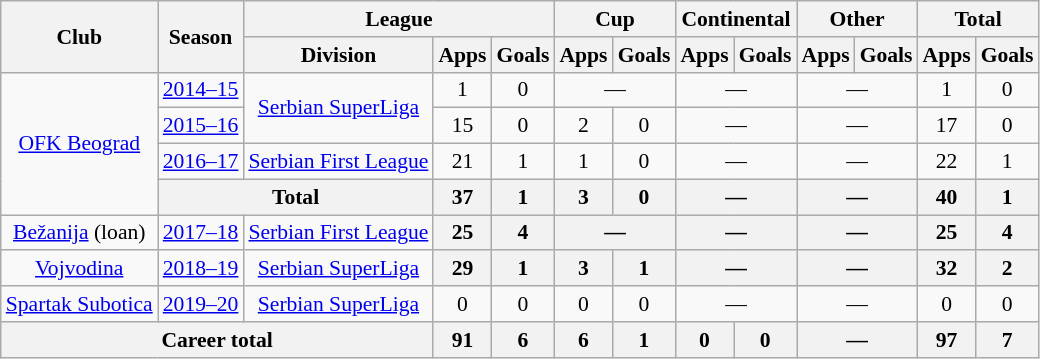<table class="wikitable" style="text-align: center;font-size:90%">
<tr>
<th rowspan="2">Club</th>
<th rowspan="2">Season</th>
<th colspan="3">League</th>
<th colspan="2">Cup</th>
<th colspan="2">Continental</th>
<th colspan="2">Other</th>
<th colspan="2">Total</th>
</tr>
<tr>
<th>Division</th>
<th>Apps</th>
<th>Goals</th>
<th>Apps</th>
<th>Goals</th>
<th>Apps</th>
<th>Goals</th>
<th>Apps</th>
<th>Goals</th>
<th>Apps</th>
<th>Goals</th>
</tr>
<tr>
<td rowspan="4" valign="center"><a href='#'>OFK Beograd</a></td>
<td><a href='#'>2014–15</a></td>
<td rowspan=2><a href='#'>Serbian SuperLiga</a></td>
<td>1</td>
<td>0</td>
<td colspan="2">—</td>
<td colspan="2">—</td>
<td colspan="2">—</td>
<td>1</td>
<td>0</td>
</tr>
<tr>
<td><a href='#'>2015–16</a></td>
<td>15</td>
<td>0</td>
<td>2</td>
<td>0</td>
<td colspan="2">—</td>
<td colspan="2">—</td>
<td>17</td>
<td>0</td>
</tr>
<tr>
<td><a href='#'>2016–17</a></td>
<td><a href='#'>Serbian First League</a></td>
<td>21</td>
<td>1</td>
<td>1</td>
<td>0</td>
<td colspan="2">—</td>
<td colspan="2">—</td>
<td>22</td>
<td>1</td>
</tr>
<tr>
<th colspan="2">Total</th>
<th>37</th>
<th>1</th>
<th>3</th>
<th>0</th>
<th colspan="2">—</th>
<th colspan="2">—</th>
<th>40</th>
<th>1</th>
</tr>
<tr>
<td><a href='#'>Bežanija</a> (loan)</td>
<td><a href='#'>2017–18</a></td>
<td><a href='#'>Serbian First League</a></td>
<th>25</th>
<th>4</th>
<th colspan="2">—</th>
<th colspan="2">—</th>
<th colspan="2">—</th>
<th>25</th>
<th>4</th>
</tr>
<tr>
<td><a href='#'>Vojvodina</a></td>
<td><a href='#'>2018–19</a></td>
<td><a href='#'>Serbian SuperLiga</a></td>
<th>29</th>
<th>1</th>
<th>3</th>
<th>1</th>
<th colspan="2">—</th>
<th colspan="2">—</th>
<th>32</th>
<th>2</th>
</tr>
<tr>
<td><a href='#'>Spartak Subotica</a></td>
<td><a href='#'>2019–20</a></td>
<td><a href='#'>Serbian SuperLiga</a></td>
<td>0</td>
<td>0</td>
<td>0</td>
<td>0</td>
<td colspan="2">—</td>
<td colspan="2">—</td>
<td>0</td>
<td>0</td>
</tr>
<tr>
<th colspan="3">Career total</th>
<th>91</th>
<th>6</th>
<th>6</th>
<th>1</th>
<th>0</th>
<th>0</th>
<th colspan="2">—</th>
<th>97</th>
<th>7</th>
</tr>
</table>
